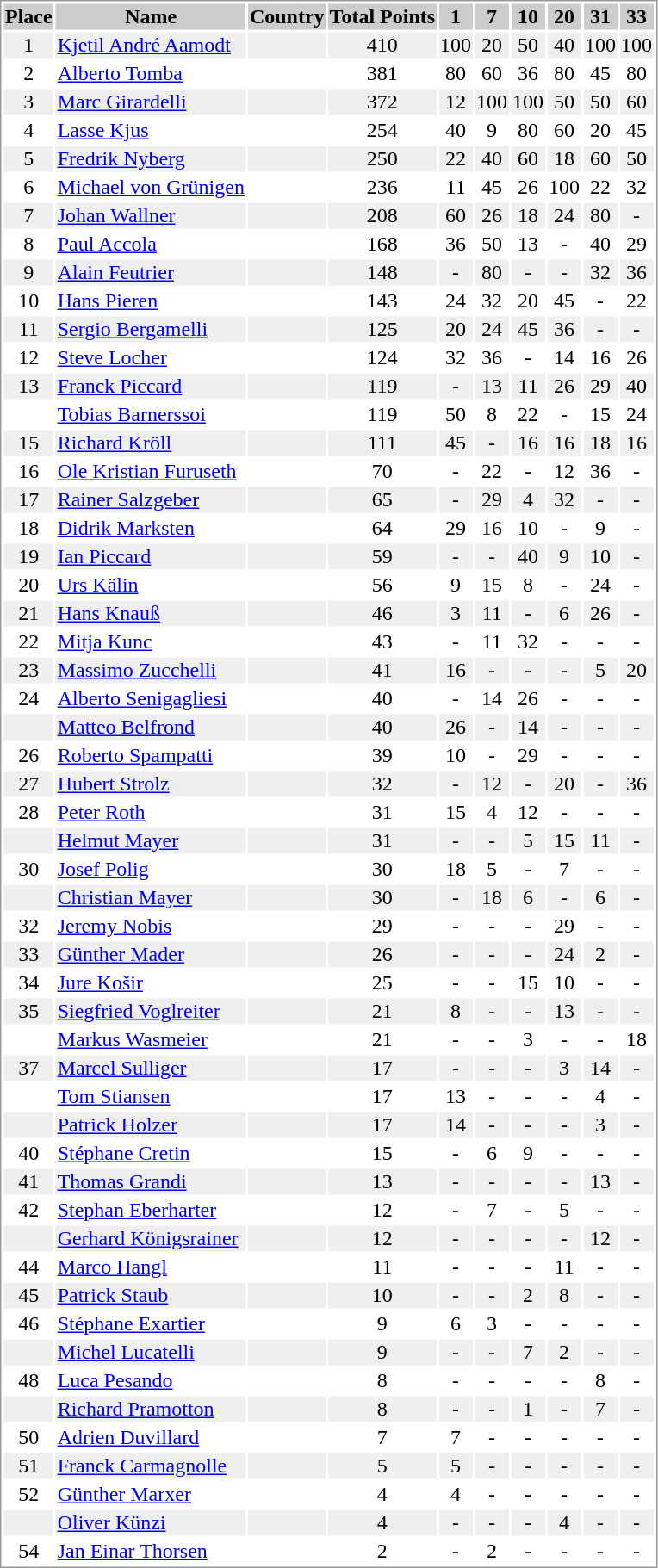<table border="0" style="border: 1px solid #999; background-color:#FFFFFF; text-align:center">
<tr align="center" bgcolor="#CCCCCC">
<th>Place</th>
<th>Name</th>
<th>Country</th>
<th>Total Points</th>
<th>1</th>
<th>7</th>
<th>10</th>
<th>20</th>
<th>31</th>
<th>33</th>
</tr>
<tr bgcolor="#EFEFEF">
<td>1</td>
<td align="left"><a href='#'>Kjetil André Aamodt</a></td>
<td align="left"></td>
<td>410</td>
<td>100</td>
<td>20</td>
<td>50</td>
<td>40</td>
<td>100</td>
<td>100</td>
</tr>
<tr>
<td>2</td>
<td align="left"><a href='#'>Alberto Tomba</a></td>
<td align="left"></td>
<td>381</td>
<td>80</td>
<td>60</td>
<td>36</td>
<td>80</td>
<td>45</td>
<td>80</td>
</tr>
<tr bgcolor="#EFEFEF">
<td>3</td>
<td align="left"><a href='#'>Marc Girardelli</a></td>
<td align="left"></td>
<td>372</td>
<td>12</td>
<td>100</td>
<td>100</td>
<td>50</td>
<td>50</td>
<td>60</td>
</tr>
<tr>
<td>4</td>
<td align="left"><a href='#'>Lasse Kjus</a></td>
<td align="left"></td>
<td>254</td>
<td>40</td>
<td>9</td>
<td>80</td>
<td>60</td>
<td>20</td>
<td>45</td>
</tr>
<tr bgcolor="#EFEFEF">
<td>5</td>
<td align="left"><a href='#'>Fredrik Nyberg</a></td>
<td align="left"></td>
<td>250</td>
<td>22</td>
<td>40</td>
<td>60</td>
<td>18</td>
<td>60</td>
<td>50</td>
</tr>
<tr>
<td>6</td>
<td align="left"><a href='#'>Michael von Grünigen</a></td>
<td align="left"></td>
<td>236</td>
<td>11</td>
<td>45</td>
<td>26</td>
<td>100</td>
<td>22</td>
<td>32</td>
</tr>
<tr bgcolor="#EFEFEF">
<td>7</td>
<td align="left"><a href='#'>Johan Wallner</a></td>
<td align="left"></td>
<td>208</td>
<td>60</td>
<td>26</td>
<td>18</td>
<td>24</td>
<td>80</td>
<td>-</td>
</tr>
<tr>
<td>8</td>
<td align="left"><a href='#'>Paul Accola</a></td>
<td align="left"></td>
<td>168</td>
<td>36</td>
<td>50</td>
<td>13</td>
<td>-</td>
<td>40</td>
<td>29</td>
</tr>
<tr bgcolor="#EFEFEF">
<td>9</td>
<td align="left"><a href='#'>Alain Feutrier</a></td>
<td align="left"></td>
<td>148</td>
<td>-</td>
<td>80</td>
<td>-</td>
<td>-</td>
<td>32</td>
<td>36</td>
</tr>
<tr>
<td>10</td>
<td align="left"><a href='#'>Hans Pieren</a></td>
<td align="left"></td>
<td>143</td>
<td>24</td>
<td>32</td>
<td>20</td>
<td>45</td>
<td>-</td>
<td>22</td>
</tr>
<tr bgcolor="#EFEFEF">
<td>11</td>
<td align="left"><a href='#'>Sergio Bergamelli</a></td>
<td align="left"></td>
<td>125</td>
<td>20</td>
<td>24</td>
<td>45</td>
<td>36</td>
<td>-</td>
<td>-</td>
</tr>
<tr>
<td>12</td>
<td align="left"><a href='#'>Steve Locher</a></td>
<td align="left"></td>
<td>124</td>
<td>32</td>
<td>36</td>
<td>-</td>
<td>14</td>
<td>16</td>
<td>26</td>
</tr>
<tr bgcolor="#EFEFEF">
<td>13</td>
<td align="left"><a href='#'>Franck Piccard</a></td>
<td align="left"></td>
<td>119</td>
<td>-</td>
<td>13</td>
<td>11</td>
<td>26</td>
<td>29</td>
<td>40</td>
</tr>
<tr>
<td></td>
<td align="left"><a href='#'>Tobias Barnerssoi</a></td>
<td align="left"></td>
<td>119</td>
<td>50</td>
<td>8</td>
<td>22</td>
<td>-</td>
<td>15</td>
<td>24</td>
</tr>
<tr bgcolor="#EFEFEF">
<td>15</td>
<td align="left"><a href='#'>Richard Kröll</a></td>
<td align="left"></td>
<td>111</td>
<td>45</td>
<td>-</td>
<td>16</td>
<td>16</td>
<td>18</td>
<td>16</td>
</tr>
<tr>
<td>16</td>
<td align="left"><a href='#'>Ole Kristian Furuseth</a></td>
<td align="left"></td>
<td>70</td>
<td>-</td>
<td>22</td>
<td>-</td>
<td>12</td>
<td>36</td>
<td>-</td>
</tr>
<tr bgcolor="#EFEFEF">
<td>17</td>
<td align="left"><a href='#'>Rainer Salzgeber</a></td>
<td align="left"></td>
<td>65</td>
<td>-</td>
<td>29</td>
<td>4</td>
<td>32</td>
<td>-</td>
<td>-</td>
</tr>
<tr>
<td>18</td>
<td align="left"><a href='#'>Didrik Marksten</a></td>
<td align="left"></td>
<td>64</td>
<td>29</td>
<td>16</td>
<td>10</td>
<td>-</td>
<td>9</td>
<td>-</td>
</tr>
<tr bgcolor="#EFEFEF">
<td>19</td>
<td align="left"><a href='#'>Ian Piccard</a></td>
<td align="left"></td>
<td>59</td>
<td>-</td>
<td>-</td>
<td>40</td>
<td>9</td>
<td>10</td>
<td>-</td>
</tr>
<tr>
<td>20</td>
<td align="left"><a href='#'>Urs Kälin</a></td>
<td align="left"></td>
<td>56</td>
<td>9</td>
<td>15</td>
<td>8</td>
<td>-</td>
<td>24</td>
<td>-</td>
</tr>
<tr bgcolor="#EFEFEF">
<td>21</td>
<td align="left"><a href='#'>Hans Knauß</a></td>
<td align="left"></td>
<td>46</td>
<td>3</td>
<td>11</td>
<td>-</td>
<td>6</td>
<td>26</td>
<td>-</td>
</tr>
<tr>
<td>22</td>
<td align="left"><a href='#'>Mitja Kunc</a></td>
<td align="left"></td>
<td>43</td>
<td>-</td>
<td>11</td>
<td>32</td>
<td>-</td>
<td>-</td>
<td>-</td>
</tr>
<tr bgcolor="#EFEFEF">
<td>23</td>
<td align="left"><a href='#'>Massimo Zucchelli</a></td>
<td align="left"></td>
<td>41</td>
<td>16</td>
<td>-</td>
<td>-</td>
<td>-</td>
<td>5</td>
<td>20</td>
</tr>
<tr>
<td>24</td>
<td align="left"><a href='#'>Alberto Senigagliesi</a></td>
<td align="left"></td>
<td>40</td>
<td>-</td>
<td>14</td>
<td>26</td>
<td>-</td>
<td>-</td>
<td>-</td>
</tr>
<tr bgcolor="#EFEFEF">
<td></td>
<td align="left"><a href='#'>Matteo Belfrond</a></td>
<td align="left"></td>
<td>40</td>
<td>26</td>
<td>-</td>
<td>14</td>
<td>-</td>
<td>-</td>
<td>-</td>
</tr>
<tr>
<td>26</td>
<td align="left"><a href='#'>Roberto Spampatti</a></td>
<td align="left"></td>
<td>39</td>
<td>10</td>
<td>-</td>
<td>29</td>
<td>-</td>
<td>-</td>
<td>-</td>
</tr>
<tr bgcolor="#EFEFEF">
<td>27</td>
<td align="left"><a href='#'>Hubert Strolz</a></td>
<td align="left"></td>
<td>32</td>
<td>-</td>
<td>12</td>
<td>-</td>
<td>20</td>
<td>-</td>
<td>36</td>
</tr>
<tr>
<td>28</td>
<td align="left"><a href='#'>Peter Roth</a></td>
<td align="left"></td>
<td>31</td>
<td>15</td>
<td>4</td>
<td>12</td>
<td>-</td>
<td>-</td>
<td>-</td>
</tr>
<tr bgcolor="#EFEFEF">
<td></td>
<td align="left"><a href='#'>Helmut Mayer</a></td>
<td align="left"></td>
<td>31</td>
<td>-</td>
<td>-</td>
<td>5</td>
<td>15</td>
<td>11</td>
<td>-</td>
</tr>
<tr>
<td>30</td>
<td align="left"><a href='#'>Josef Polig</a></td>
<td align="left"></td>
<td>30</td>
<td>18</td>
<td>5</td>
<td>-</td>
<td>7</td>
<td>-</td>
<td>-</td>
</tr>
<tr bgcolor="#EFEFEF">
<td></td>
<td align="left"><a href='#'>Christian Mayer</a></td>
<td align="left"></td>
<td>30</td>
<td>-</td>
<td>18</td>
<td>6</td>
<td>-</td>
<td>6</td>
<td>-</td>
</tr>
<tr>
<td>32</td>
<td align="left"><a href='#'>Jeremy Nobis</a></td>
<td align="left"></td>
<td>29</td>
<td>-</td>
<td>-</td>
<td>-</td>
<td>29</td>
<td>-</td>
<td>-</td>
</tr>
<tr bgcolor="#EFEFEF">
<td>33</td>
<td align="left"><a href='#'>Günther Mader</a></td>
<td align="left"></td>
<td>26</td>
<td>-</td>
<td>-</td>
<td>-</td>
<td>24</td>
<td>2</td>
<td>-</td>
</tr>
<tr>
<td>34</td>
<td align="left"><a href='#'>Jure Košir</a></td>
<td align="left"></td>
<td>25</td>
<td>-</td>
<td>-</td>
<td>15</td>
<td>10</td>
<td>-</td>
<td>-</td>
</tr>
<tr bgcolor="#EFEFEF">
<td>35</td>
<td align="left"><a href='#'>Siegfried Voglreiter</a></td>
<td align="left"></td>
<td>21</td>
<td>8</td>
<td>-</td>
<td>-</td>
<td>13</td>
<td>-</td>
<td>-</td>
</tr>
<tr>
<td></td>
<td align="left"><a href='#'>Markus Wasmeier</a></td>
<td align="left"></td>
<td>21</td>
<td>-</td>
<td>-</td>
<td>3</td>
<td>-</td>
<td>-</td>
<td>18</td>
</tr>
<tr bgcolor="#EFEFEF">
<td>37</td>
<td align="left"><a href='#'>Marcel Sulliger</a></td>
<td align="left"></td>
<td>17</td>
<td>-</td>
<td>-</td>
<td>-</td>
<td>3</td>
<td>14</td>
<td>-</td>
</tr>
<tr>
<td></td>
<td align="left"><a href='#'>Tom Stiansen</a></td>
<td align="left"></td>
<td>17</td>
<td>13</td>
<td>-</td>
<td>-</td>
<td>-</td>
<td>4</td>
<td>-</td>
</tr>
<tr bgcolor="#EFEFEF">
<td></td>
<td align="left"><a href='#'>Patrick Holzer</a></td>
<td align="left"></td>
<td>17</td>
<td>14</td>
<td>-</td>
<td>-</td>
<td>-</td>
<td>3</td>
<td>-</td>
</tr>
<tr>
<td>40</td>
<td align="left"><a href='#'>Stéphane Cretin</a></td>
<td align="left"></td>
<td>15</td>
<td>-</td>
<td>6</td>
<td>9</td>
<td>-</td>
<td>-</td>
<td>-</td>
</tr>
<tr bgcolor="#EFEFEF">
<td>41</td>
<td align="left"><a href='#'>Thomas Grandi</a></td>
<td align="left"></td>
<td>13</td>
<td>-</td>
<td>-</td>
<td>-</td>
<td>-</td>
<td>13</td>
<td>-</td>
</tr>
<tr>
<td>42</td>
<td align="left"><a href='#'>Stephan Eberharter</a></td>
<td align="left"></td>
<td>12</td>
<td>-</td>
<td>7</td>
<td>-</td>
<td>5</td>
<td>-</td>
<td>-</td>
</tr>
<tr bgcolor="#EFEFEF">
<td></td>
<td align="left"><a href='#'>Gerhard Königsrainer</a></td>
<td align="left"></td>
<td>12</td>
<td>-</td>
<td>-</td>
<td>-</td>
<td>-</td>
<td>12</td>
<td>-</td>
</tr>
<tr>
<td>44</td>
<td align="left"><a href='#'>Marco Hangl</a></td>
<td align="left"></td>
<td>11</td>
<td>-</td>
<td>-</td>
<td>-</td>
<td>11</td>
<td>-</td>
<td>-</td>
</tr>
<tr bgcolor="#EFEFEF">
<td>45</td>
<td align="left"><a href='#'>Patrick Staub</a></td>
<td align="left"></td>
<td>10</td>
<td>-</td>
<td>-</td>
<td>2</td>
<td>8</td>
<td>-</td>
<td>-</td>
</tr>
<tr>
<td>46</td>
<td align="left"><a href='#'>Stéphane Exartier</a></td>
<td align="left"></td>
<td>9</td>
<td>6</td>
<td>3</td>
<td>-</td>
<td>-</td>
<td>-</td>
<td>-</td>
</tr>
<tr bgcolor="#EFEFEF">
<td></td>
<td align="left"><a href='#'>Michel Lucatelli</a></td>
<td align="left"></td>
<td>9</td>
<td>-</td>
<td>-</td>
<td>7</td>
<td>2</td>
<td>-</td>
<td>-</td>
</tr>
<tr>
<td>48</td>
<td align="left"><a href='#'>Luca Pesando</a></td>
<td align="left"></td>
<td>8</td>
<td>-</td>
<td>-</td>
<td>-</td>
<td>-</td>
<td>8</td>
<td>-</td>
</tr>
<tr bgcolor="#EFEFEF">
<td></td>
<td align="left"><a href='#'>Richard Pramotton</a></td>
<td align="left"></td>
<td>8</td>
<td>-</td>
<td>-</td>
<td>1</td>
<td>-</td>
<td>7</td>
<td>-</td>
</tr>
<tr>
<td>50</td>
<td align="left"><a href='#'>Adrien Duvillard</a></td>
<td align="left"></td>
<td>7</td>
<td>7</td>
<td>-</td>
<td>-</td>
<td>-</td>
<td>-</td>
<td>-</td>
</tr>
<tr bgcolor="#EFEFEF">
<td>51</td>
<td align="left"><a href='#'>Franck Carmagnolle</a></td>
<td align="left"></td>
<td>5</td>
<td>5</td>
<td>-</td>
<td>-</td>
<td>-</td>
<td>-</td>
<td>-</td>
</tr>
<tr>
<td>52</td>
<td align="left"><a href='#'>Günther Marxer</a></td>
<td align="left"></td>
<td>4</td>
<td>4</td>
<td>-</td>
<td>-</td>
<td>-</td>
<td>-</td>
<td>-</td>
</tr>
<tr bgcolor="#EFEFEF">
<td></td>
<td align="left"><a href='#'>Oliver Künzi</a></td>
<td align="left"></td>
<td>4</td>
<td>-</td>
<td>-</td>
<td>-</td>
<td>4</td>
<td>-</td>
<td>-</td>
</tr>
<tr>
<td>54</td>
<td align="left"><a href='#'>Jan Einar Thorsen</a></td>
<td align="left"></td>
<td>2</td>
<td>-</td>
<td>2</td>
<td>-</td>
<td>-</td>
<td>-</td>
<td>-</td>
</tr>
</table>
